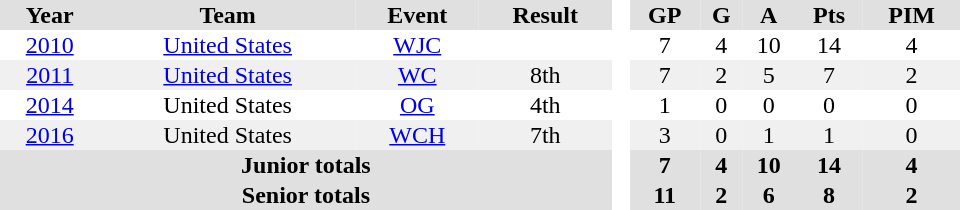<table border="0" cellpadding="1" cellspacing="0" style="text-align:center; width:40em">
<tr ALIGN="center" bgcolor="#e0e0e0">
<th>Year</th>
<th>Team</th>
<th>Event</th>
<th>Result</th>
<th rowspan="99" bgcolor="#ffffff"> </th>
<th>GP</th>
<th>G</th>
<th>A</th>
<th>Pts</th>
<th>PIM</th>
</tr>
<tr>
<td><a href='#'>2010</a></td>
<td><a href='#'>United States</a></td>
<td><a href='#'>WJC</a></td>
<td></td>
<td>7</td>
<td>4</td>
<td>10</td>
<td>14</td>
<td>4</td>
</tr>
<tr bgcolor="#f0f0f0">
<td><a href='#'>2011</a></td>
<td><a href='#'>United States</a></td>
<td><a href='#'>WC</a></td>
<td>8th</td>
<td>7</td>
<td>2</td>
<td>5</td>
<td>7</td>
<td>2</td>
</tr>
<tr>
<td><a href='#'>2014</a></td>
<td>United States</td>
<td><a href='#'>OG</a></td>
<td>4th</td>
<td>1</td>
<td>0</td>
<td>0</td>
<td>0</td>
<td>0</td>
</tr>
<tr bgcolor="#f0f0f0">
<td><a href='#'>2016</a></td>
<td>United States</td>
<td><a href='#'>WCH</a></td>
<td>7th</td>
<td>3</td>
<td>0</td>
<td>1</td>
<td>1</td>
<td>0</td>
</tr>
<tr bgcolor="#e0e0e0">
<th colspan="4">Junior totals</th>
<th>7</th>
<th>4</th>
<th>10</th>
<th>14</th>
<th>4</th>
</tr>
<tr bgcolor="#e0e0e0">
<th colspan="4">Senior totals</th>
<th>11</th>
<th>2</th>
<th>6</th>
<th>8</th>
<th>2</th>
</tr>
</table>
